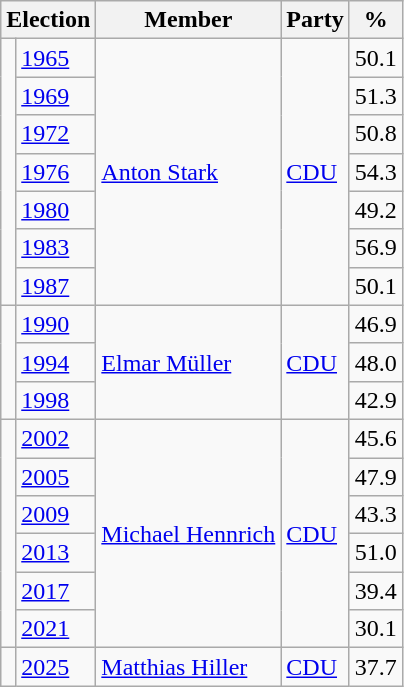<table class=wikitable>
<tr>
<th colspan=2>Election</th>
<th>Member</th>
<th>Party</th>
<th>%</th>
</tr>
<tr>
<td rowspan=7 bgcolor=></td>
<td><a href='#'>1965</a></td>
<td rowspan=7><a href='#'>Anton Stark</a></td>
<td rowspan=7><a href='#'>CDU</a></td>
<td align=right>50.1</td>
</tr>
<tr>
<td><a href='#'>1969</a></td>
<td align=right>51.3</td>
</tr>
<tr>
<td><a href='#'>1972</a></td>
<td align=right>50.8</td>
</tr>
<tr>
<td><a href='#'>1976</a></td>
<td align=right>54.3</td>
</tr>
<tr>
<td><a href='#'>1980</a></td>
<td align=right>49.2</td>
</tr>
<tr>
<td><a href='#'>1983</a></td>
<td align=right>56.9</td>
</tr>
<tr>
<td><a href='#'>1987</a></td>
<td align=right>50.1</td>
</tr>
<tr>
<td rowspan=3 bgcolor=></td>
<td><a href='#'>1990</a></td>
<td rowspan=3><a href='#'>Elmar Müller</a></td>
<td rowspan=3><a href='#'>CDU</a></td>
<td align=right>46.9</td>
</tr>
<tr>
<td><a href='#'>1994</a></td>
<td align=right>48.0</td>
</tr>
<tr>
<td><a href='#'>1998</a></td>
<td align=right>42.9</td>
</tr>
<tr>
<td rowspan=6 bgcolor=></td>
<td><a href='#'>2002</a></td>
<td rowspan=6><a href='#'>Michael Hennrich</a></td>
<td rowspan=6><a href='#'>CDU</a></td>
<td align=right>45.6</td>
</tr>
<tr>
<td><a href='#'>2005</a></td>
<td align=right>47.9</td>
</tr>
<tr>
<td><a href='#'>2009</a></td>
<td align=right>43.3</td>
</tr>
<tr>
<td><a href='#'>2013</a></td>
<td align=right>51.0</td>
</tr>
<tr>
<td><a href='#'>2017</a></td>
<td align=right>39.4</td>
</tr>
<tr>
<td><a href='#'>2021</a></td>
<td align=right>30.1</td>
</tr>
<tr>
<td bgcolor =></td>
<td><a href='#'>2025</a></td>
<td><a href='#'>Matthias Hiller</a></td>
<td><a href='#'>CDU</a></td>
<td align=right>37.7</td>
</tr>
</table>
